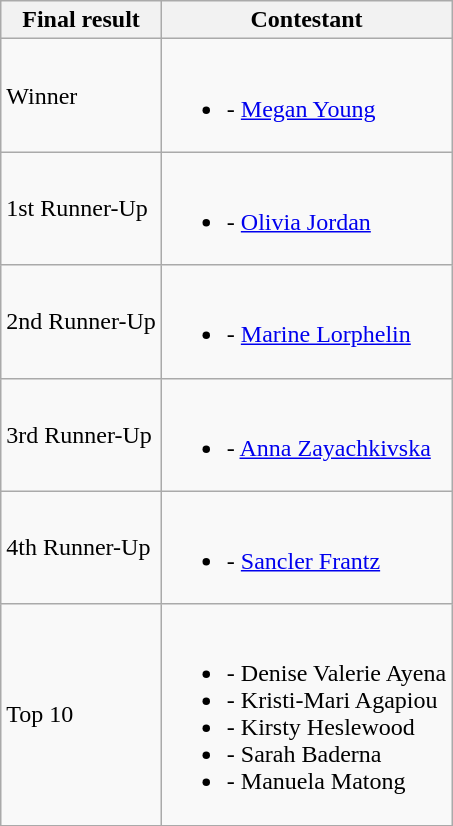<table class="wikitable">
<tr>
<th>Final result</th>
<th>Contestant</th>
</tr>
<tr>
<td>Winner</td>
<td><br><ul><li> - <a href='#'>Megan Young</a></li></ul></td>
</tr>
<tr>
<td>1st Runner-Up</td>
<td><br><ul><li> - <a href='#'>Olivia Jordan</a></li></ul></td>
</tr>
<tr>
<td>2nd Runner-Up</td>
<td><br><ul><li> - <a href='#'>Marine Lorphelin</a></li></ul></td>
</tr>
<tr>
<td>3rd Runner-Up</td>
<td><br><ul><li> - <a href='#'>Anna Zayachkivska</a></li></ul></td>
</tr>
<tr>
<td>4th Runner-Up</td>
<td><br><ul><li> - <a href='#'>Sancler Frantz</a></li></ul></td>
</tr>
<tr>
<td>Top 10</td>
<td><br><ul><li> - Denise Valerie Ayena</li><li> - Kristi-Mari Agapiou</li><li> - Kirsty Heslewood</li><li> - Sarah Baderna</li><li> - Manuela Matong</li></ul></td>
</tr>
</table>
